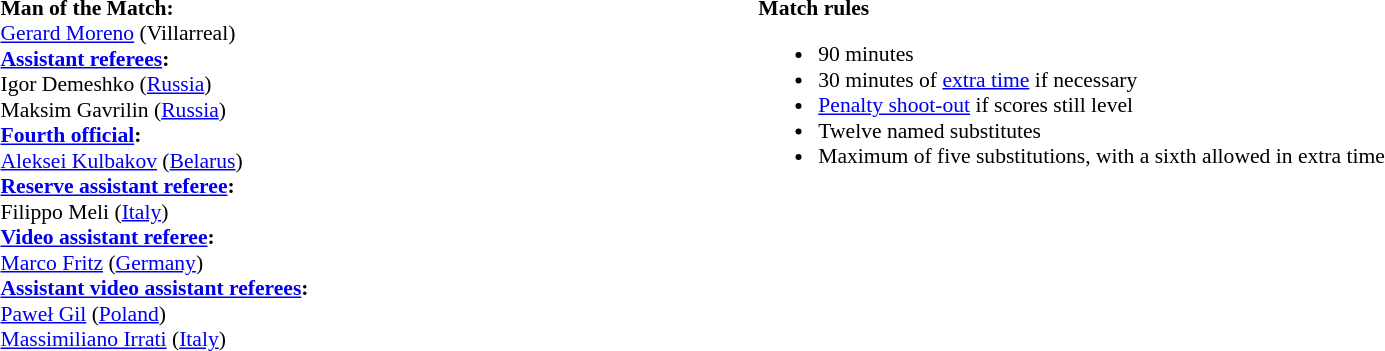<table width=100% style="font-size:90%">
<tr>
<td><br><strong>Man of the Match:</strong>
<br><a href='#'>Gerard Moreno</a> (Villarreal)<br><strong><a href='#'>Assistant referees</a>:</strong>
<br>Igor Demeshko (<a href='#'>Russia</a>)
<br>Maksim Gavrilin (<a href='#'>Russia</a>)
<br><strong><a href='#'>Fourth official</a>:</strong>
<br><a href='#'>Aleksei Kulbakov</a> (<a href='#'>Belarus</a>)
<br><strong><a href='#'>Reserve assistant referee</a>:</strong>
<br>Filippo Meli (<a href='#'>Italy</a>)
<br><strong><a href='#'>Video assistant referee</a>:</strong>
<br><a href='#'>Marco Fritz</a> (<a href='#'>Germany</a>)
<br><strong><a href='#'>Assistant video assistant referees</a>:</strong>
<br><a href='#'>Paweł Gil</a> (<a href='#'>Poland</a>)
<br><a href='#'>Massimiliano Irrati</a> (<a href='#'>Italy</a>)</td>
<td style="width:60%; vertical-align:top;"><br><strong>Match rules</strong><ul><li>90 minutes</li><li>30 minutes of <a href='#'>extra time</a> if necessary</li><li><a href='#'>Penalty shoot-out</a> if scores still level</li><li>Twelve named substitutes</li><li>Maximum of five substitutions, with a sixth allowed in extra time</li></ul></td>
</tr>
</table>
